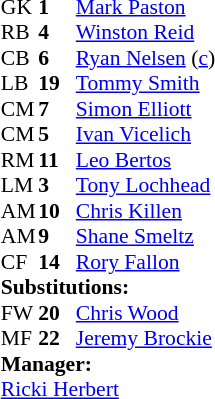<table style="font-size: 90%" cellspacing="0" cellpadding="0" align="center">
<tr>
<th width=25></th>
<th width=25></th>
</tr>
<tr>
<td>GK</td>
<td><strong>1</strong></td>
<td><a href='#'>Mark Paston</a></td>
</tr>
<tr>
<td>RB</td>
<td><strong>4</strong></td>
<td><a href='#'>Winston Reid</a></td>
</tr>
<tr>
<td>CB</td>
<td><strong>6</strong></td>
<td><a href='#'>Ryan Nelsen</a> (<a href='#'>c</a>)</td>
<td></td>
</tr>
<tr>
<td>LB</td>
<td><strong>19</strong></td>
<td><a href='#'>Tommy Smith</a></td>
</tr>
<tr>
<td>CM</td>
<td><strong>7</strong></td>
<td><a href='#'>Simon Elliott</a></td>
</tr>
<tr>
<td>CM</td>
<td><strong>5</strong></td>
<td><a href='#'>Ivan Vicelich</a></td>
</tr>
<tr>
<td>RM</td>
<td><strong>11</strong></td>
<td><a href='#'>Leo Bertos</a></td>
</tr>
<tr>
<td>LM</td>
<td><strong>3</strong></td>
<td><a href='#'>Tony Lochhead</a></td>
</tr>
<tr>
<td>AM</td>
<td><strong>10</strong></td>
<td><a href='#'>Chris Killen</a></td>
<td></td>
<td></td>
</tr>
<tr>
<td>AM</td>
<td><strong>9</strong></td>
<td><a href='#'>Shane Smeltz</a></td>
</tr>
<tr>
<td>CF</td>
<td><strong>14</strong></td>
<td><a href='#'>Rory Fallon</a></td>
<td></td>
<td></td>
</tr>
<tr>
<td colspan=3><strong>Substitutions:</strong></td>
</tr>
<tr>
<td>FW</td>
<td><strong>20</strong></td>
<td><a href='#'>Chris Wood</a></td>
<td></td>
<td></td>
</tr>
<tr>
<td>MF</td>
<td><strong>22</strong></td>
<td><a href='#'>Jeremy Brockie</a></td>
<td></td>
<td></td>
</tr>
<tr>
<td colspan=3><strong>Manager:</strong></td>
</tr>
<tr>
<td colspan=4><a href='#'>Ricki Herbert</a></td>
</tr>
</table>
